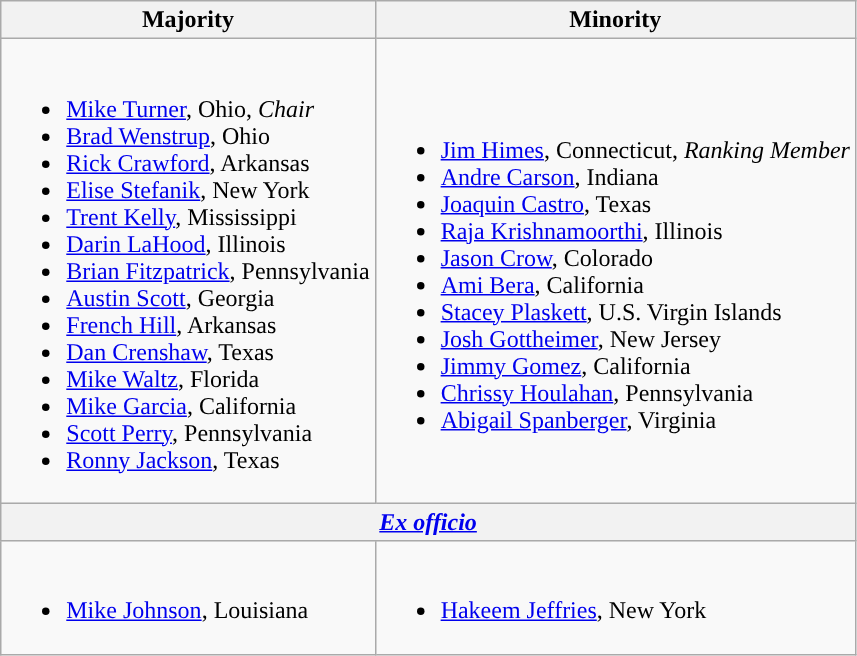<table class="wikitable">
<tr>
<th>Majority</th>
<th>Minority</th>
</tr>
<tr>
<td style="background:"><br><ul><li><a href='#'>Mike Turner</a>, Ohio, <em>Chair</em></li><li><a href='#'>Brad Wenstrup</a>, Ohio</li><li><a href='#'>Rick Crawford</a>, Arkansas</li><li><a href='#'>Elise Stefanik</a>, New York</li><li><a href='#'>Trent Kelly</a>, Mississippi</li><li><a href='#'>Darin LaHood</a>, Illinois</li><li><a href='#'>Brian Fitzpatrick</a>, Pennsylvania</li><li><a href='#'>Austin Scott</a>, Georgia</li><li><a href='#'>French Hill</a>, Arkansas</li><li><a href='#'>Dan Crenshaw</a>, Texas</li><li><a href='#'>Mike Waltz</a>, Florida</li><li><a href='#'>Mike Garcia</a>, California</li><li><a href='#'>Scott Perry</a>, Pennsylvania</li><li><a href='#'>Ronny Jackson</a>, Texas</li></ul></td>
<td style="background:"><br><ul><li><a href='#'>Jim Himes</a>, Connecticut, <em>Ranking Member</em></li><li><a href='#'>Andre Carson</a>, Indiana</li><li><a href='#'>Joaquin Castro</a>, Texas</li><li><a href='#'>Raja Krishnamoorthi</a>, Illinois</li><li><a href='#'>Jason Crow</a>, Colorado</li><li><a href='#'>Ami Bera</a>, California</li><li><a href='#'>Stacey Plaskett</a>, U.S. Virgin Islands</li><li><a href='#'>Josh Gottheimer</a>, New Jersey</li><li><a href='#'>Jimmy Gomez</a>, California</li><li><a href='#'>Chrissy Houlahan</a>, Pennsylvania</li><li><a href='#'>Abigail Spanberger</a>, Virginia</li></ul></td>
</tr>
<tr>
<th colspan=2><em><a href='#'>Ex officio</a></em></th>
</tr>
<tr>
<td><br><ul><li><a href='#'>Mike Johnson</a>, Louisiana</li></ul></td>
<td><br><ul><li><a href='#'>Hakeem Jeffries</a>, New York</li></ul></td>
</tr>
</table>
